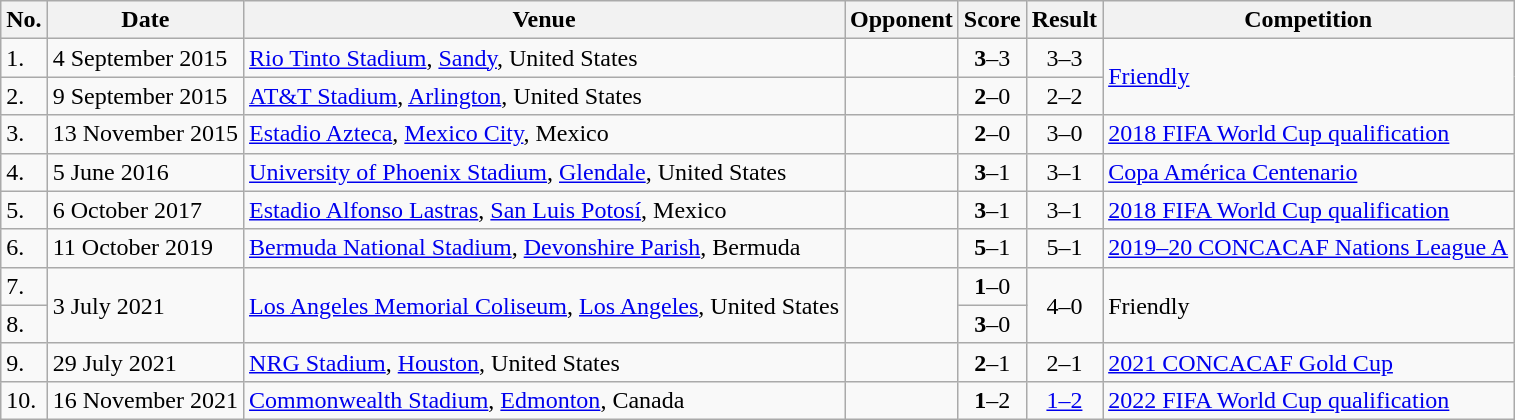<table class="wikitable plainrowheaders sortable">
<tr>
<th>No.</th>
<th>Date</th>
<th>Venue</th>
<th>Opponent</th>
<th>Score</th>
<th>Result</th>
<th>Competition</th>
</tr>
<tr>
<td>1.</td>
<td>4 September 2015</td>
<td><a href='#'>Rio Tinto Stadium</a>, <a href='#'>Sandy</a>, United States</td>
<td></td>
<td align=center><strong>3</strong>–3</td>
<td align=center>3–3</td>
<td rowspan=2><a href='#'>Friendly</a></td>
</tr>
<tr>
<td>2.</td>
<td>9 September 2015</td>
<td><a href='#'>AT&T Stadium</a>, <a href='#'>Arlington</a>, United States</td>
<td></td>
<td align=center><strong>2</strong>–0</td>
<td align=center>2–2</td>
</tr>
<tr>
<td>3.</td>
<td>13 November 2015</td>
<td><a href='#'>Estadio Azteca</a>, <a href='#'>Mexico City</a>, Mexico</td>
<td></td>
<td align=center><strong>2</strong>–0</td>
<td align=center>3–0</td>
<td><a href='#'>2018 FIFA World Cup qualification</a></td>
</tr>
<tr>
<td>4.</td>
<td>5 June 2016</td>
<td><a href='#'>University of Phoenix Stadium</a>, <a href='#'>Glendale</a>, United States</td>
<td></td>
<td align=center><strong>3</strong>–1</td>
<td align=center>3–1</td>
<td><a href='#'>Copa América Centenario</a></td>
</tr>
<tr>
<td>5.</td>
<td>6 October 2017</td>
<td><a href='#'>Estadio Alfonso Lastras</a>, <a href='#'>San Luis Potosí</a>, Mexico</td>
<td></td>
<td align=center><strong>3</strong>–1</td>
<td align=center>3–1</td>
<td><a href='#'>2018 FIFA World Cup qualification</a></td>
</tr>
<tr>
<td>6.</td>
<td>11 October 2019</td>
<td><a href='#'>Bermuda National Stadium</a>, <a href='#'>Devonshire Parish</a>, Bermuda</td>
<td></td>
<td align=center><strong>5</strong>–1</td>
<td Align=center>5–1</td>
<td><a href='#'>2019–20 CONCACAF Nations League A</a></td>
</tr>
<tr>
<td>7.</td>
<td rowspan="2">3 July 2021</td>
<td rowspan="2"><a href='#'>Los Angeles Memorial Coliseum</a>, <a href='#'>Los Angeles</a>, United States</td>
<td rowspan="2"></td>
<td align=center><strong>1</strong>–0</td>
<td rowspan="2" align=center>4–0</td>
<td rowspan="2">Friendly</td>
</tr>
<tr>
<td>8.</td>
<td align=center><strong>3</strong>–0</td>
</tr>
<tr>
<td>9.</td>
<td>29 July 2021</td>
<td><a href='#'>NRG Stadium</a>, <a href='#'>Houston</a>, United States</td>
<td></td>
<td align=center><strong>2</strong>–1</td>
<td Align=center>2–1</td>
<td><a href='#'>2021 CONCACAF Gold Cup</a></td>
</tr>
<tr>
<td>10.</td>
<td>16 November 2021</td>
<td><a href='#'>Commonwealth Stadium</a>, <a href='#'>Edmonton</a>, Canada</td>
<td></td>
<td align=center><strong>1</strong>–2</td>
<td Align=center><a href='#'>1–2</a></td>
<td><a href='#'>2022 FIFA World Cup qualification</a></td>
</tr>
</table>
